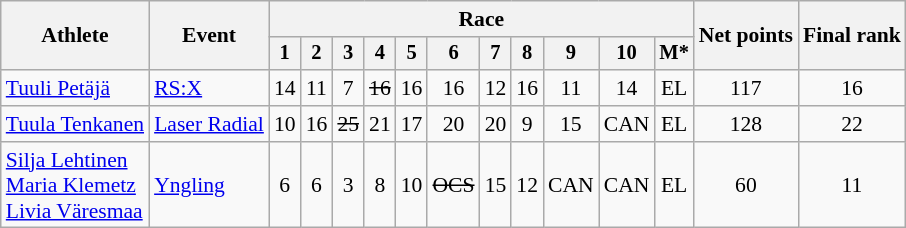<table class="wikitable" style="font-size:90%">
<tr>
<th rowspan="2">Athlete</th>
<th rowspan="2">Event</th>
<th colspan=11>Race</th>
<th rowspan=2>Net points</th>
<th rowspan=2>Final rank</th>
</tr>
<tr style="font-size:95%">
<th>1</th>
<th>2</th>
<th>3</th>
<th>4</th>
<th>5</th>
<th>6</th>
<th>7</th>
<th>8</th>
<th>9</th>
<th>10</th>
<th>M*</th>
</tr>
<tr align=center>
<td align=left><a href='#'>Tuuli Petäjä</a></td>
<td align=left><a href='#'>RS:X</a></td>
<td>14</td>
<td>11</td>
<td>7</td>
<td><s>16</s></td>
<td>16</td>
<td>16</td>
<td>12</td>
<td>16</td>
<td>11</td>
<td>14</td>
<td>EL</td>
<td>117</td>
<td>16</td>
</tr>
<tr align=center>
<td align=left><a href='#'>Tuula Tenkanen</a></td>
<td align=left><a href='#'>Laser Radial</a></td>
<td>10</td>
<td>16</td>
<td><s>25</s></td>
<td>21</td>
<td>17</td>
<td>20</td>
<td>20</td>
<td>9</td>
<td>15</td>
<td>CAN</td>
<td>EL</td>
<td>128</td>
<td>22</td>
</tr>
<tr align=center>
<td align=left><a href='#'>Silja Lehtinen</a><br><a href='#'>Maria Klemetz</a><br><a href='#'>Livia Väresmaa</a></td>
<td align=left><a href='#'>Yngling</a></td>
<td>6</td>
<td>6</td>
<td>3</td>
<td>8</td>
<td>10</td>
<td><s>OCS</s></td>
<td>15</td>
<td>12</td>
<td>CAN</td>
<td>CAN</td>
<td>EL</td>
<td>60</td>
<td>11</td>
</tr>
</table>
